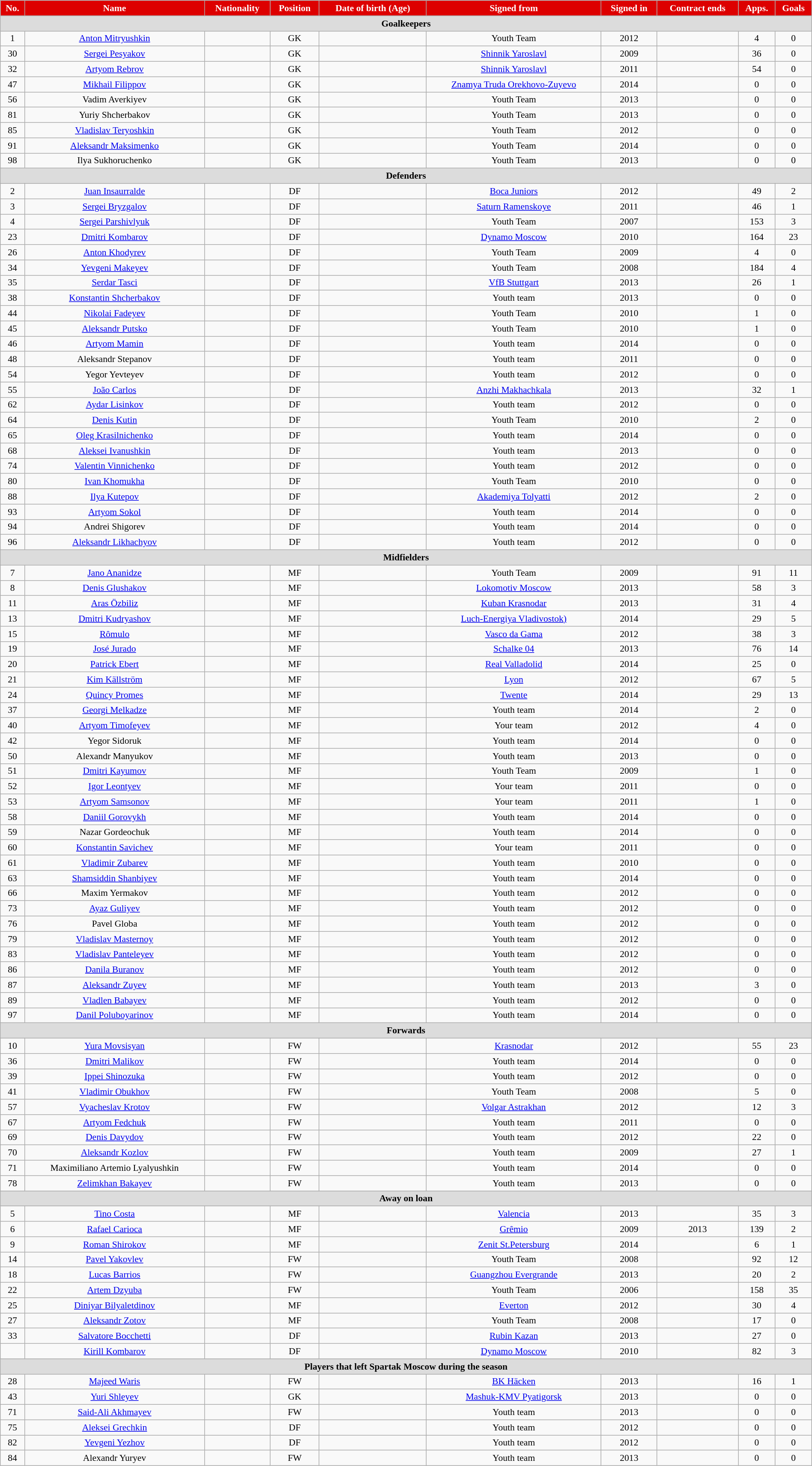<table class="wikitable"  style="text-align:center; font-size:90%; width:100%;">
<tr>
<th style="background:#DD0000; color:white; text-align:center;">No.</th>
<th style="background:#DD0000; color:white; text-align:center;">Name</th>
<th style="background:#DD0000; color:white; text-align:center;">Nationality</th>
<th style="background:#DD0000; color:white; text-align:center;">Position</th>
<th style="background:#DD0000; color:white; text-align:center;">Date of birth (Age)</th>
<th style="background:#DD0000; color:white; text-align:center;">Signed from</th>
<th style="background:#DD0000; color:white; text-align:center;">Signed in</th>
<th style="background:#DD0000; color:white; text-align:center;">Contract ends</th>
<th style="background:#DD0000; color:white; text-align:center;">Apps.</th>
<th style="background:#DD0000; color:white; text-align:center;">Goals</th>
</tr>
<tr>
<th colspan="11"  style="background:#dcdcdc; text-align:center;">Goalkeepers</th>
</tr>
<tr>
<td>1</td>
<td><a href='#'>Anton Mitryushkin</a></td>
<td></td>
<td>GK</td>
<td></td>
<td>Youth Team</td>
<td>2012</td>
<td></td>
<td>4</td>
<td>0</td>
</tr>
<tr>
<td>30</td>
<td><a href='#'>Sergei Pesyakov</a></td>
<td></td>
<td>GK</td>
<td></td>
<td><a href='#'>Shinnik Yaroslavl</a></td>
<td>2009</td>
<td></td>
<td>36</td>
<td>0</td>
</tr>
<tr>
<td>32</td>
<td><a href='#'>Artyom Rebrov</a></td>
<td></td>
<td>GK</td>
<td></td>
<td><a href='#'>Shinnik Yaroslavl</a></td>
<td>2011</td>
<td></td>
<td>54</td>
<td>0</td>
</tr>
<tr>
<td>47</td>
<td><a href='#'>Mikhail Filippov</a></td>
<td></td>
<td>GK</td>
<td></td>
<td><a href='#'>Znamya Truda Orekhovo-Zuyevo</a></td>
<td>2014</td>
<td></td>
<td>0</td>
<td>0</td>
</tr>
<tr>
<td>56</td>
<td>Vadim Averkiyev</td>
<td></td>
<td>GK</td>
<td></td>
<td>Youth Team</td>
<td>2013</td>
<td></td>
<td>0</td>
<td>0</td>
</tr>
<tr>
<td>81</td>
<td>Yuriy Shcherbakov</td>
<td></td>
<td>GK</td>
<td></td>
<td>Youth Team</td>
<td>2013</td>
<td></td>
<td>0</td>
<td>0</td>
</tr>
<tr>
<td>85</td>
<td><a href='#'>Vladislav Teryoshkin</a></td>
<td></td>
<td>GK</td>
<td></td>
<td>Youth Team</td>
<td>2012</td>
<td></td>
<td>0</td>
<td>0</td>
</tr>
<tr>
<td>91</td>
<td><a href='#'>Aleksandr Maksimenko</a></td>
<td></td>
<td>GK</td>
<td></td>
<td>Youth Team</td>
<td>2014</td>
<td></td>
<td>0</td>
<td>0</td>
</tr>
<tr>
<td>98</td>
<td>Ilya Sukhoruchenko</td>
<td></td>
<td>GK</td>
<td></td>
<td>Youth Team</td>
<td>2013</td>
<td></td>
<td>0</td>
<td>0</td>
</tr>
<tr>
<th colspan="11"  style="background:#dcdcdc; text-align:center;">Defenders</th>
</tr>
<tr>
<td>2</td>
<td><a href='#'>Juan Insaurralde</a></td>
<td></td>
<td>DF</td>
<td></td>
<td><a href='#'>Boca Juniors</a></td>
<td>2012</td>
<td></td>
<td>49</td>
<td>2</td>
</tr>
<tr>
<td>3</td>
<td><a href='#'>Sergei Bryzgalov</a></td>
<td></td>
<td>DF</td>
<td></td>
<td><a href='#'>Saturn Ramenskoye</a></td>
<td>2011</td>
<td></td>
<td>46</td>
<td>1</td>
</tr>
<tr>
<td>4</td>
<td><a href='#'>Sergei Parshivlyuk</a></td>
<td></td>
<td>DF</td>
<td></td>
<td>Youth Team</td>
<td>2007</td>
<td></td>
<td>153</td>
<td>3</td>
</tr>
<tr>
<td>23</td>
<td><a href='#'>Dmitri Kombarov</a></td>
<td></td>
<td>DF</td>
<td></td>
<td><a href='#'>Dynamo Moscow</a></td>
<td>2010</td>
<td></td>
<td>164</td>
<td>23</td>
</tr>
<tr>
<td>26</td>
<td><a href='#'>Anton Khodyrev</a></td>
<td></td>
<td>DF</td>
<td></td>
<td>Youth Team</td>
<td>2009</td>
<td></td>
<td>4</td>
<td>0</td>
</tr>
<tr>
<td>34</td>
<td><a href='#'>Yevgeni Makeyev</a></td>
<td></td>
<td>DF</td>
<td></td>
<td>Youth Team</td>
<td>2008</td>
<td></td>
<td>184</td>
<td>4</td>
</tr>
<tr>
<td>35</td>
<td><a href='#'>Serdar Tasci</a></td>
<td></td>
<td>DF</td>
<td></td>
<td><a href='#'>VfB Stuttgart</a></td>
<td>2013</td>
<td></td>
<td>26</td>
<td>1</td>
</tr>
<tr>
<td>38</td>
<td><a href='#'>Konstantin Shcherbakov</a></td>
<td></td>
<td>DF</td>
<td></td>
<td>Youth team</td>
<td>2013</td>
<td></td>
<td>0</td>
<td>0</td>
</tr>
<tr>
<td>44</td>
<td><a href='#'>Nikolai Fadeyev</a></td>
<td></td>
<td>DF</td>
<td></td>
<td>Youth Team</td>
<td>2010</td>
<td></td>
<td>1</td>
<td>0</td>
</tr>
<tr>
<td>45</td>
<td><a href='#'>Aleksandr Putsko</a></td>
<td></td>
<td>DF</td>
<td></td>
<td>Youth Team</td>
<td>2010</td>
<td></td>
<td>1</td>
<td>0</td>
</tr>
<tr>
<td>46</td>
<td><a href='#'>Artyom Mamin</a></td>
<td></td>
<td>DF</td>
<td></td>
<td>Youth team</td>
<td>2014</td>
<td></td>
<td>0</td>
<td>0</td>
</tr>
<tr>
<td>48</td>
<td>Aleksandr Stepanov</td>
<td></td>
<td>DF</td>
<td></td>
<td>Youth team</td>
<td>2011</td>
<td></td>
<td>0</td>
<td>0</td>
</tr>
<tr>
<td>54</td>
<td>Yegor Yevteyev</td>
<td></td>
<td>DF</td>
<td></td>
<td>Youth team</td>
<td>2012</td>
<td></td>
<td>0</td>
<td>0</td>
</tr>
<tr>
<td>55</td>
<td><a href='#'>João Carlos</a></td>
<td></td>
<td>DF</td>
<td></td>
<td><a href='#'>Anzhi Makhachkala</a></td>
<td>2013</td>
<td></td>
<td>32</td>
<td>1</td>
</tr>
<tr>
<td>62</td>
<td><a href='#'>Aydar Lisinkov</a></td>
<td></td>
<td>DF</td>
<td></td>
<td>Youth team</td>
<td>2012</td>
<td></td>
<td>0</td>
<td>0</td>
</tr>
<tr>
<td>64</td>
<td><a href='#'>Denis Kutin</a></td>
<td></td>
<td>DF</td>
<td></td>
<td>Youth Team</td>
<td>2010</td>
<td></td>
<td>2</td>
<td>0</td>
</tr>
<tr>
<td>65</td>
<td><a href='#'>Oleg Krasilnichenko</a></td>
<td></td>
<td>DF</td>
<td></td>
<td>Youth team</td>
<td>2014</td>
<td></td>
<td>0</td>
<td>0</td>
</tr>
<tr>
<td>68</td>
<td><a href='#'>Aleksei Ivanushkin</a></td>
<td></td>
<td>DF</td>
<td></td>
<td>Youth team</td>
<td>2013</td>
<td></td>
<td>0</td>
<td>0</td>
</tr>
<tr>
<td>74</td>
<td><a href='#'>Valentin Vinnichenko</a></td>
<td></td>
<td>DF</td>
<td></td>
<td>Youth team</td>
<td>2012</td>
<td></td>
<td>0</td>
<td>0</td>
</tr>
<tr>
<td>80</td>
<td><a href='#'>Ivan Khomukha</a></td>
<td></td>
<td>DF</td>
<td></td>
<td>Youth Team</td>
<td>2010</td>
<td></td>
<td>0</td>
<td>0</td>
</tr>
<tr>
<td>88</td>
<td><a href='#'>Ilya Kutepov</a></td>
<td></td>
<td>DF</td>
<td></td>
<td><a href='#'>Akademiya Tolyatti</a></td>
<td>2012</td>
<td></td>
<td>2</td>
<td>0</td>
</tr>
<tr>
<td>93</td>
<td><a href='#'>Artyom Sokol</a></td>
<td></td>
<td>DF</td>
<td></td>
<td>Youth team</td>
<td>2014</td>
<td></td>
<td>0</td>
<td>0</td>
</tr>
<tr>
<td>94</td>
<td>Andrei Shigorev</td>
<td></td>
<td>DF</td>
<td></td>
<td>Youth team</td>
<td>2014</td>
<td></td>
<td>0</td>
<td>0</td>
</tr>
<tr>
<td>96</td>
<td><a href='#'>Aleksandr Likhachyov</a></td>
<td></td>
<td>DF</td>
<td></td>
<td>Youth team</td>
<td>2012</td>
<td></td>
<td>0</td>
<td>0</td>
</tr>
<tr>
<th colspan="11"  style="background:#dcdcdc; text-align:center;">Midfielders</th>
</tr>
<tr>
<td>7</td>
<td><a href='#'>Jano Ananidze</a></td>
<td></td>
<td>MF</td>
<td></td>
<td>Youth Team</td>
<td>2009</td>
<td></td>
<td>91</td>
<td>11</td>
</tr>
<tr>
<td>8</td>
<td><a href='#'>Denis Glushakov</a></td>
<td></td>
<td>MF</td>
<td></td>
<td><a href='#'>Lokomotiv Moscow</a></td>
<td>2013</td>
<td></td>
<td>58</td>
<td>3</td>
</tr>
<tr>
<td>11</td>
<td><a href='#'>Aras Özbiliz</a></td>
<td></td>
<td>MF</td>
<td></td>
<td><a href='#'>Kuban Krasnodar</a></td>
<td>2013</td>
<td></td>
<td>31</td>
<td>4</td>
</tr>
<tr>
<td>13</td>
<td><a href='#'>Dmitri Kudryashov</a></td>
<td></td>
<td>MF</td>
<td></td>
<td><a href='#'>Luch-Energiya Vladivostok)</a></td>
<td>2014</td>
<td></td>
<td>29</td>
<td>5</td>
</tr>
<tr>
<td>15</td>
<td><a href='#'>Rômulo</a></td>
<td></td>
<td>MF</td>
<td></td>
<td><a href='#'>Vasco da Gama</a></td>
<td>2012</td>
<td></td>
<td>38</td>
<td>3</td>
</tr>
<tr>
<td>19</td>
<td><a href='#'>José Jurado</a></td>
<td></td>
<td>MF</td>
<td></td>
<td><a href='#'>Schalke 04</a></td>
<td>2013</td>
<td></td>
<td>76</td>
<td>14</td>
</tr>
<tr>
<td>20</td>
<td><a href='#'>Patrick Ebert</a></td>
<td></td>
<td>MF</td>
<td></td>
<td><a href='#'>Real Valladolid</a></td>
<td>2014</td>
<td></td>
<td>25</td>
<td>0</td>
</tr>
<tr>
<td>21</td>
<td><a href='#'>Kim Källström</a></td>
<td></td>
<td>MF</td>
<td></td>
<td><a href='#'>Lyon</a></td>
<td>2012</td>
<td></td>
<td>67</td>
<td>5</td>
</tr>
<tr>
<td>24</td>
<td><a href='#'>Quincy Promes</a></td>
<td></td>
<td>MF</td>
<td></td>
<td><a href='#'>Twente</a></td>
<td>2014</td>
<td></td>
<td>29</td>
<td>13</td>
</tr>
<tr>
<td>37</td>
<td><a href='#'>Georgi Melkadze</a></td>
<td></td>
<td>MF</td>
<td></td>
<td>Youth team</td>
<td>2014</td>
<td></td>
<td>2</td>
<td>0</td>
</tr>
<tr>
<td>40</td>
<td><a href='#'>Artyom Timofeyev</a></td>
<td></td>
<td>MF</td>
<td></td>
<td>Your team</td>
<td>2012</td>
<td></td>
<td>4</td>
<td>0</td>
</tr>
<tr>
<td>42</td>
<td>Yegor Sidoruk</td>
<td></td>
<td>MF</td>
<td></td>
<td>Youth team</td>
<td>2014</td>
<td></td>
<td>0</td>
<td>0</td>
</tr>
<tr>
<td>50</td>
<td>Alexandr Manyukov</td>
<td></td>
<td>MF</td>
<td></td>
<td>Youth team</td>
<td>2013</td>
<td></td>
<td>0</td>
<td>0</td>
</tr>
<tr>
<td>51</td>
<td><a href='#'>Dmitri Kayumov</a></td>
<td></td>
<td>MF</td>
<td></td>
<td>Youth Team</td>
<td>2009</td>
<td></td>
<td>1</td>
<td>0</td>
</tr>
<tr>
<td>52</td>
<td><a href='#'>Igor Leontyev</a></td>
<td></td>
<td>MF</td>
<td></td>
<td>Your team</td>
<td>2011</td>
<td></td>
<td>0</td>
<td>0</td>
</tr>
<tr>
<td>53</td>
<td><a href='#'>Artyom Samsonov</a></td>
<td></td>
<td>MF</td>
<td></td>
<td>Your team</td>
<td>2011</td>
<td></td>
<td>1</td>
<td>0</td>
</tr>
<tr>
<td>58</td>
<td><a href='#'>Daniil Gorovykh</a></td>
<td></td>
<td>MF</td>
<td></td>
<td>Youth team</td>
<td>2014</td>
<td></td>
<td>0</td>
<td>0</td>
</tr>
<tr>
<td>59</td>
<td>Nazar Gordeochuk</td>
<td></td>
<td>MF</td>
<td></td>
<td>Youth team</td>
<td>2014</td>
<td></td>
<td>0</td>
<td>0</td>
</tr>
<tr>
<td>60</td>
<td><a href='#'>Konstantin Savichev</a></td>
<td></td>
<td>MF</td>
<td></td>
<td>Your team</td>
<td>2011</td>
<td></td>
<td>0</td>
<td>0</td>
</tr>
<tr>
<td>61</td>
<td><a href='#'>Vladimir Zubarev</a></td>
<td></td>
<td>MF</td>
<td></td>
<td>Youth team</td>
<td>2010</td>
<td></td>
<td>0</td>
<td>0</td>
</tr>
<tr>
<td>63</td>
<td><a href='#'>Shamsiddin Shanbiyev</a></td>
<td></td>
<td>MF</td>
<td></td>
<td>Youth team</td>
<td>2014</td>
<td></td>
<td>0</td>
<td>0</td>
</tr>
<tr>
<td>66</td>
<td>Maxim Yermakov</td>
<td></td>
<td>MF</td>
<td></td>
<td>Youth team</td>
<td>2012</td>
<td></td>
<td>0</td>
<td>0</td>
</tr>
<tr>
<td>73</td>
<td><a href='#'>Ayaz Guliyev</a></td>
<td></td>
<td>MF</td>
<td></td>
<td>Youth team</td>
<td>2012</td>
<td></td>
<td>0</td>
<td>0</td>
</tr>
<tr>
<td>76</td>
<td>Pavel Globa</td>
<td></td>
<td>MF</td>
<td></td>
<td>Youth team</td>
<td>2012</td>
<td></td>
<td>0</td>
<td>0</td>
</tr>
<tr>
<td>79</td>
<td><a href='#'>Vladislav Masternoy</a></td>
<td></td>
<td>MF</td>
<td></td>
<td>Youth team</td>
<td>2012</td>
<td></td>
<td>0</td>
<td>0</td>
</tr>
<tr>
<td>83</td>
<td><a href='#'>Vladislav Panteleyev</a></td>
<td></td>
<td>MF</td>
<td></td>
<td>Youth team</td>
<td>2012</td>
<td></td>
<td>0</td>
<td>0</td>
</tr>
<tr>
<td>86</td>
<td><a href='#'>Danila Buranov</a></td>
<td></td>
<td>MF</td>
<td></td>
<td>Youth team</td>
<td>2012</td>
<td></td>
<td>0</td>
<td>0</td>
</tr>
<tr>
<td>87</td>
<td><a href='#'>Aleksandr Zuyev</a></td>
<td></td>
<td>MF</td>
<td></td>
<td>Youth team</td>
<td>2013</td>
<td></td>
<td>3</td>
<td>0</td>
</tr>
<tr>
<td>89</td>
<td><a href='#'>Vladlen Babayev</a></td>
<td></td>
<td>MF</td>
<td></td>
<td>Youth team</td>
<td>2012</td>
<td></td>
<td>0</td>
<td>0</td>
</tr>
<tr>
<td>97</td>
<td><a href='#'>Danil Poluboyarinov</a></td>
<td></td>
<td>MF</td>
<td></td>
<td>Youth team</td>
<td>2014</td>
<td></td>
<td>0</td>
<td>0</td>
</tr>
<tr>
<th colspan="11"  style="background:#dcdcdc; text-align:center;">Forwards</th>
</tr>
<tr>
<td>10</td>
<td><a href='#'>Yura Movsisyan</a></td>
<td></td>
<td>FW</td>
<td></td>
<td><a href='#'>Krasnodar</a></td>
<td>2012</td>
<td></td>
<td>55</td>
<td>23</td>
</tr>
<tr>
<td>36</td>
<td><a href='#'>Dmitri Malikov</a></td>
<td></td>
<td>FW</td>
<td></td>
<td>Youth team</td>
<td>2014</td>
<td></td>
<td>0</td>
<td>0</td>
</tr>
<tr>
<td>39</td>
<td><a href='#'>Ippei Shinozuka</a></td>
<td></td>
<td>FW</td>
<td></td>
<td>Youth team</td>
<td>2012</td>
<td></td>
<td>0</td>
<td>0</td>
</tr>
<tr>
<td>41</td>
<td><a href='#'>Vladimir Obukhov</a></td>
<td></td>
<td>FW</td>
<td></td>
<td>Youth Team</td>
<td>2008</td>
<td></td>
<td>5</td>
<td>0</td>
</tr>
<tr>
<td>57</td>
<td><a href='#'>Vyacheslav Krotov</a></td>
<td></td>
<td>FW</td>
<td></td>
<td><a href='#'>Volgar Astrakhan</a></td>
<td>2012</td>
<td></td>
<td>12</td>
<td>3</td>
</tr>
<tr>
<td>67</td>
<td><a href='#'>Artyom Fedchuk</a></td>
<td></td>
<td>FW</td>
<td></td>
<td>Youth team</td>
<td>2011</td>
<td></td>
<td>0</td>
<td>0</td>
</tr>
<tr>
<td>69</td>
<td><a href='#'>Denis Davydov</a></td>
<td></td>
<td>FW</td>
<td></td>
<td>Youth team</td>
<td>2012</td>
<td></td>
<td>22</td>
<td>0</td>
</tr>
<tr>
<td>70</td>
<td><a href='#'>Aleksandr Kozlov</a></td>
<td></td>
<td>FW</td>
<td></td>
<td>Youth team</td>
<td>2009</td>
<td></td>
<td>27</td>
<td>1</td>
</tr>
<tr>
<td>71</td>
<td>Maximiliano Artemio Lyalyushkin</td>
<td></td>
<td>FW</td>
<td></td>
<td>Youth team</td>
<td>2014</td>
<td></td>
<td>0</td>
<td>0</td>
</tr>
<tr>
<td>78</td>
<td><a href='#'>Zelimkhan Bakayev</a></td>
<td></td>
<td>FW</td>
<td></td>
<td>Youth team</td>
<td>2013</td>
<td></td>
<td>0</td>
<td>0</td>
</tr>
<tr>
<th colspan="11"  style="background:#dcdcdc; text-align:center;">Away on loan</th>
</tr>
<tr>
<td>5</td>
<td><a href='#'>Tino Costa</a></td>
<td></td>
<td>MF</td>
<td></td>
<td><a href='#'>Valencia</a></td>
<td>2013</td>
<td></td>
<td>35</td>
<td>3</td>
</tr>
<tr>
<td>6</td>
<td><a href='#'>Rafael Carioca</a></td>
<td></td>
<td>MF</td>
<td></td>
<td><a href='#'>Grêmio</a></td>
<td>2009</td>
<td>2013</td>
<td>139</td>
<td>2</td>
</tr>
<tr>
<td>9</td>
<td><a href='#'>Roman Shirokov</a></td>
<td></td>
<td>MF</td>
<td></td>
<td><a href='#'>Zenit St.Petersburg</a></td>
<td>2014</td>
<td></td>
<td>6</td>
<td>1</td>
</tr>
<tr>
<td>14</td>
<td><a href='#'>Pavel Yakovlev</a></td>
<td></td>
<td>FW</td>
<td></td>
<td>Youth Team</td>
<td>2008</td>
<td></td>
<td>92</td>
<td>12</td>
</tr>
<tr>
<td>18</td>
<td><a href='#'>Lucas Barrios</a></td>
<td></td>
<td>FW</td>
<td></td>
<td><a href='#'>Guangzhou Evergrande</a></td>
<td>2013</td>
<td></td>
<td>20</td>
<td>2</td>
</tr>
<tr>
<td>22</td>
<td><a href='#'>Artem Dzyuba</a></td>
<td></td>
<td>FW</td>
<td></td>
<td>Youth Team</td>
<td>2006</td>
<td></td>
<td>158</td>
<td>35</td>
</tr>
<tr>
<td>25</td>
<td><a href='#'>Diniyar Bilyaletdinov</a></td>
<td></td>
<td>MF</td>
<td></td>
<td><a href='#'>Everton</a></td>
<td>2012</td>
<td></td>
<td>30</td>
<td>4</td>
</tr>
<tr>
<td>27</td>
<td><a href='#'>Aleksandr Zotov</a></td>
<td></td>
<td>MF</td>
<td></td>
<td>Youth Team</td>
<td>2008</td>
<td></td>
<td>17</td>
<td>0</td>
</tr>
<tr>
<td>33</td>
<td><a href='#'>Salvatore Bocchetti</a></td>
<td></td>
<td>DF</td>
<td></td>
<td><a href='#'>Rubin Kazan</a></td>
<td>2013</td>
<td></td>
<td>27</td>
<td>0</td>
</tr>
<tr>
<td></td>
<td><a href='#'>Kirill Kombarov</a></td>
<td></td>
<td>DF</td>
<td></td>
<td><a href='#'>Dynamo Moscow</a></td>
<td>2010</td>
<td></td>
<td>82</td>
<td>3</td>
</tr>
<tr>
<th colspan="11"  style="background:#dcdcdc; text-align:center;">Players that left Spartak Moscow during the season</th>
</tr>
<tr>
<td>28</td>
<td><a href='#'>Majeed Waris</a></td>
<td></td>
<td>FW</td>
<td></td>
<td><a href='#'>BK Häcken</a></td>
<td>2013</td>
<td></td>
<td>16</td>
<td>1</td>
</tr>
<tr>
<td>43</td>
<td><a href='#'>Yuri Shleyev</a></td>
<td></td>
<td>GK</td>
<td></td>
<td><a href='#'>Mashuk-KMV Pyatigorsk</a></td>
<td>2013</td>
<td></td>
<td>0</td>
<td>0</td>
</tr>
<tr>
<td>71</td>
<td><a href='#'>Said-Ali Akhmayev</a></td>
<td></td>
<td>FW</td>
<td></td>
<td>Youth team</td>
<td>2013</td>
<td></td>
<td>0</td>
<td>0</td>
</tr>
<tr>
<td>75</td>
<td><a href='#'>Aleksei Grechkin</a></td>
<td></td>
<td>DF</td>
<td></td>
<td>Youth team</td>
<td>2012</td>
<td></td>
<td>0</td>
<td>0</td>
</tr>
<tr>
<td>82</td>
<td><a href='#'>Yevgeni Yezhov</a></td>
<td></td>
<td>DF</td>
<td></td>
<td>Youth team</td>
<td>2012</td>
<td></td>
<td>0</td>
<td>0</td>
</tr>
<tr>
<td>84</td>
<td>Alexandr Yuryev</td>
<td></td>
<td>FW</td>
<td></td>
<td>Youth team</td>
<td>2013</td>
<td></td>
<td>0</td>
<td>0</td>
</tr>
</table>
